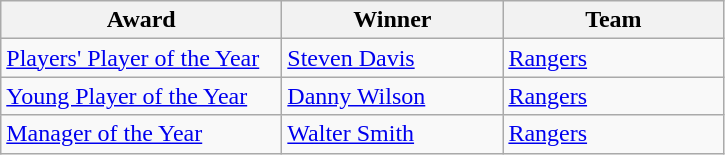<table class="wikitable">
<tr>
<th width=180>Award</th>
<th width=140>Winner</th>
<th width=140>Team</th>
</tr>
<tr>
<td><a href='#'>Players' Player of the Year</a></td>
<td><a href='#'>Steven Davis</a></td>
<td><a href='#'>Rangers</a></td>
</tr>
<tr>
<td><a href='#'>Young Player of the Year</a></td>
<td><a href='#'>Danny Wilson</a></td>
<td><a href='#'>Rangers</a></td>
</tr>
<tr>
<td><a href='#'>Manager of the Year</a></td>
<td><a href='#'>Walter Smith</a></td>
<td><a href='#'>Rangers</a></td>
</tr>
</table>
